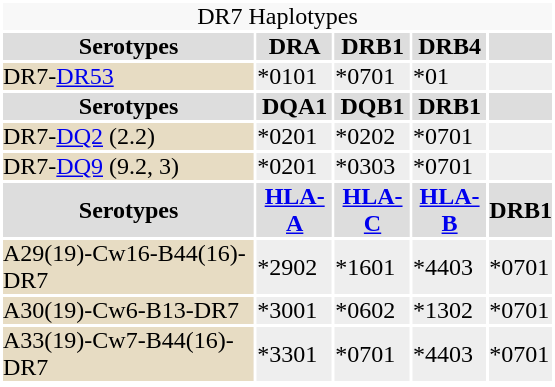<table id="drugInfoBox" style="float: right; clear: right; margin: 0 0 0.5em 1em; background: #ffffff;" class="toccolours" border=0 cellpadding=0 align=left width="370px">
<tr style="background:#f8f8f8">
<td align="center" colspan="5"><div>DR7 Haplotypes</div></td>
</tr>
<tr style="background:#dddddd">
<th bgcolor="#dddddd">Serotypes</th>
<th bgcolor="#dddddd">DRA</th>
<th bgcolor="#dddddd">DRB1</th>
<th bgcolor="#dddddd">DRB4</th>
<th></th>
</tr>
<tr style="background:#eeeeee">
<td rowspan = "1" bgcolor="#e7dcc3">DR7-<a href='#'>DR53</a></td>
<td bgcolor="#eeeeee">*0101</td>
<td bgcolor="#eeeeee">*0701</td>
<td bgcolor="#eeeeee">*01</td>
<td></td>
</tr>
<tr style="background:#dddddd">
<th bgcolor="#dddddd">Serotypes</th>
<th bgcolor="#dddddd">DQA1</th>
<th bgcolor="#dddddd">DQB1</th>
<th bgcolor="#dddddd">DRB1</th>
<th></th>
</tr>
<tr bgcolor="#eeeeee">
<td rowspan = "1" bgcolor="#e7dcc3">DR7-<a href='#'>DQ2</a> (2.2)</td>
<td>*0201</td>
<td>*0202</td>
<td>*0701</td>
<td></td>
</tr>
<tr bgcolor="#eeeeee">
<td rowspan = "1" bgcolor="#e7dcc3">DR7-<a href='#'>DQ9</a> (9.2, 3)</td>
<td>*0201</td>
<td>*0303</td>
<td>*0701</td>
<td></td>
</tr>
<tr style="background:#dddddd">
<th bgcolor="#dddddd">Serotypes</th>
<th bgcolor="#dddddd"><a href='#'>HLA-A</a></th>
<th bgcolor="#dddddd"><a href='#'>HLA-C</a></th>
<th bgcolor="#dddddd"><a href='#'>HLA-B</a></th>
<th bgcolor="#dddddd">DRB1</th>
</tr>
<tr bgcolor="#eeeeee">
<td bgcolor="#e7dcc3">A29(19)-Cw16-B44(16)-DR7</td>
<td>*2902</td>
<td>*1601</td>
<td>*4403</td>
<td>*0701</td>
</tr>
<tr bgcolor="#eeeeee">
<td bgcolor="#e7dcc3">A30(19)-Cw6-B13-DR7</td>
<td>*3001</td>
<td>*0602</td>
<td>*1302</td>
<td>*0701</td>
</tr>
<tr bgcolor="#eeeeee">
<td bgcolor="#e7dcc3">A33(19)-Cw7-B44(16)-DR7</td>
<td>*3301</td>
<td>*0701</td>
<td>*4403</td>
<td>*0701</td>
</tr>
<tr>
</tr>
</table>
